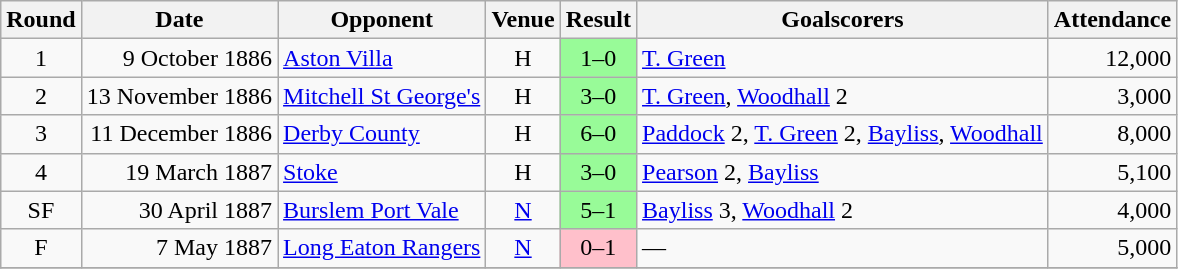<table class="wikitable">
<tr>
<th>Round</th>
<th>Date</th>
<th>Opponent</th>
<th>Venue</th>
<th>Result</th>
<th>Goalscorers</th>
<th>Attendance</th>
</tr>
<tr>
<td align="center">1</td>
<td align="right">9 October 1886</td>
<td><a href='#'>Aston Villa</a></td>
<td align="center">H</td>
<td align="center" bgcolor="PaleGreen">1–0</td>
<td><a href='#'>T. Green</a></td>
<td align="right">12,000</td>
</tr>
<tr>
<td align="center">2</td>
<td align="right">13 November 1886</td>
<td><a href='#'>Mitchell St George's</a></td>
<td align="center">H</td>
<td align="center" bgcolor="PaleGreen">3–0</td>
<td><a href='#'>T. Green</a>, <a href='#'>Woodhall</a> 2</td>
<td align="right">3,000</td>
</tr>
<tr>
<td align="center">3</td>
<td align="right">11 December 1886</td>
<td><a href='#'>Derby County</a></td>
<td align="center">H</td>
<td align="center" bgcolor="PaleGreen">6–0</td>
<td><a href='#'>Paddock</a> 2, <a href='#'>T. Green</a> 2, <a href='#'>Bayliss</a>, <a href='#'>Woodhall</a></td>
<td align="right">8,000</td>
</tr>
<tr>
<td align="center">4</td>
<td align="right">19 March 1887</td>
<td><a href='#'>Stoke</a></td>
<td align="center">H</td>
<td align="center" bgcolor="PaleGreen">3–0</td>
<td><a href='#'>Pearson</a> 2, <a href='#'>Bayliss</a></td>
<td align="right">5,100</td>
</tr>
<tr>
<td align="center">SF</td>
<td align="right">30 April 1887</td>
<td><a href='#'>Burslem Port Vale</a></td>
<td align="center"><a href='#'>N</a></td>
<td align="center" bgcolor="PaleGreen">5–1</td>
<td><a href='#'>Bayliss</a> 3, <a href='#'>Woodhall</a> 2</td>
<td align="right">4,000</td>
</tr>
<tr>
<td align="center">F</td>
<td align="right">7 May 1887</td>
<td><a href='#'>Long Eaton Rangers</a></td>
<td align="center"><a href='#'>N</a></td>
<td align="center" bgcolor="Pink">0–1</td>
<td>—</td>
<td align="right">5,000</td>
</tr>
<tr>
</tr>
</table>
